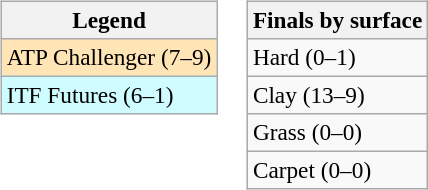<table>
<tr valign=top>
<td><br><table class=wikitable style=font-size:97%>
<tr>
<th>Legend</th>
</tr>
<tr bgcolor=moccasin>
<td>ATP Challenger (7–9)</td>
</tr>
<tr bgcolor=cffcff>
<td>ITF Futures (6–1)</td>
</tr>
</table>
</td>
<td><br><table class=wikitable style=font-size:97%>
<tr>
<th>Finals by surface</th>
</tr>
<tr>
<td>Hard (0–1)</td>
</tr>
<tr>
<td>Clay (13–9)</td>
</tr>
<tr>
<td>Grass (0–0)</td>
</tr>
<tr>
<td>Carpet (0–0)</td>
</tr>
</table>
</td>
</tr>
</table>
